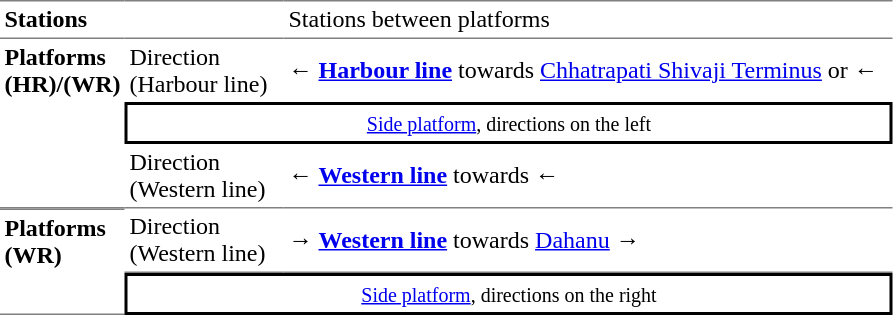<table border=0 cellspacing=0 cellpadding=3>
<tr>
<td style="border-top:solid 1px gray;" width=50 valign=top><strong>Stations</strong></td>
<td style="border-top:solid 1px gray;" width=100 valign=top></td>
<td style="border-top:solid 1px gray;" width=400 valign=top>Stations between platforms</td>
</tr>
<tr>
<td style="border-top:solid 1px gray;border-bottom:solid 1px gray;" rowspan=3 width=50 valign=top><strong>Platforms<br>(HR)/(WR)</strong></td>
<td style="border-top:solid 1px gray;">Direction (Harbour line)</td>
<td style="border-top:solid 1px gray;">← <a href='#'><span><strong>Harbour line</strong></span></a> towards <a href='#'>Chhatrapati Shivaji Terminus</a> or  ←</td>
</tr>
<tr>
<td style="border-top:solid 2px black;border-bottom:solid 2px black;border-right:solid 2px black;border-left:solid 2px black;text-align:center;" colspan=2><small><a href='#'>Side platform</a>, directions on the left</small></td>
</tr>
<tr>
<td style="border-bottom:solid 1px gray;">Direction (Western line)</td>
<td style="border-bottom:solid 1px gray;">← <a href='#'><span><strong>Western line</strong></span></a> towards  ←</td>
</tr>
<tr>
<td style="border-top:solid 1px gray;border-bottom:solid 1px gray;" rowspan=3 width=50 valign=top><strong>Platforms<br>(WR)</strong></td>
<td style="border-bottom:solid 1px gray;" width=100>Direction (Western line)</td>
<td style="border-bottom:solid 1px gray;" width=390>→ <a href='#'><span><strong>Western line</strong></span></a> towards <a href='#'>Dahanu</a> →</td>
</tr>
<tr>
<td style="border-top:solid 2px black;border-bottom:solid 2px black;border-right:solid 2px black;border-left:solid 2px black;text-align:center;" colspan=2><small><a href='#'>Side platform</a>, directions on the right</small></td>
</tr>
<tr>
</tr>
</table>
